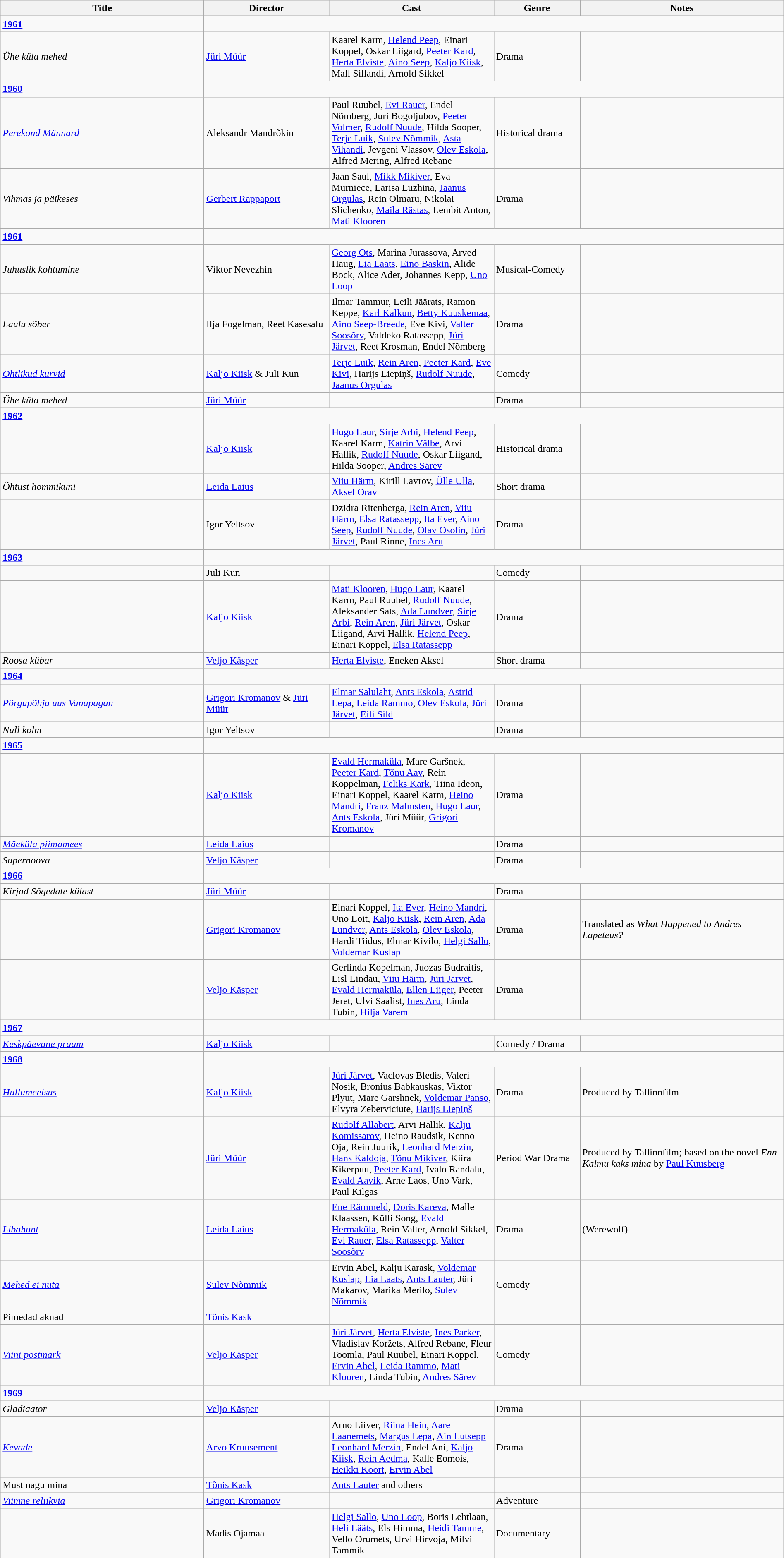<table class="wikitable" width= "100%">
<tr>
<th width=26%>Title</th>
<th width=16%>Director</th>
<th width=21%>Cast</th>
<th width=11%>Genre</th>
<th width=26%>Notes</th>
</tr>
<tr>
<td><strong><a href='#'>1961</a></strong></td>
</tr>
<tr>
<td><em>Ühe küla mehed</em></td>
<td><a href='#'>Jüri Müür</a></td>
<td>Kaarel Karm, <a href='#'>Helend Peep</a>, Einari Koppel, Oskar Liigard, <a href='#'>Peeter Kard</a>, <a href='#'>Herta Elviste</a>, <a href='#'>Aino Seep</a>, <a href='#'>Kaljo Kiisk</a>, Mall Sillandi, Arnold Sikkel</td>
<td>Drama</td>
<td></td>
</tr>
<tr>
<td><strong><a href='#'>1960</a></strong></td>
</tr>
<tr>
<td><em><a href='#'>Perekond Männard</a></em></td>
<td>Aleksandr Mandrõkin</td>
<td>Paul Ruubel, <a href='#'>Evi Rauer</a>, Endel Nõmberg, Juri Bogoljubov, <a href='#'>Peeter Volmer</a>, <a href='#'>Rudolf Nuude</a>, Hilda Sooper, <a href='#'>Terje Luik</a>, <a href='#'>Sulev Nõmmik</a>, <a href='#'>Asta Vihandi</a>, Jevgeni Vlassov, <a href='#'>Olev Eskola</a>, Alfred Mering, Alfred Rebane</td>
<td>Historical drama</td>
<td></td>
</tr>
<tr>
<td><em>Vihmas ja päikeses</em></td>
<td><a href='#'>Gerbert Rappaport</a></td>
<td>Jaan Saul, <a href='#'>Mikk Mikiver</a>, Eva Murniece, Larisa Luzhina, <a href='#'>Jaanus Orgulas</a>, Rein Olmaru, Nikolai Slichenko, <a href='#'>Maila Rästas</a>, Lembit Anton, <a href='#'>Mati Klooren</a></td>
<td>Drama</td>
<td></td>
</tr>
<tr>
<td><strong><a href='#'>1961</a></strong></td>
</tr>
<tr>
<td><em>Juhuslik kohtumine</em></td>
<td>Viktor Nevezhin</td>
<td><a href='#'>Georg Ots</a>, Marina Jurassova, Arved Haug, <a href='#'>Lia Laats</a>, <a href='#'>Eino Baskin</a>, Alide Bock, Alice Ader, Johannes Kepp, <a href='#'>Uno Loop</a></td>
<td>Musical-Comedy</td>
<td></td>
</tr>
<tr>
<td><em>Laulu sõber</em></td>
<td>Ilja Fogelman, Reet Kasesalu</td>
<td>Ilmar Tammur, Leili Jäärats, Ramon Keppe, <a href='#'>Karl Kalkun</a>, <a href='#'>Betty Kuuskemaa</a>, <a href='#'>Aino Seep-Breede</a>, Eve Kivi, <a href='#'>Valter Soosõrv</a>, Valdeko Ratassepp, <a href='#'>Jüri Järvet</a>, Reet Krosman, Endel Nõmberg</td>
<td>Drama</td>
<td></td>
</tr>
<tr>
<td><em><a href='#'>Ohtlikud kurvid</a></em></td>
<td><a href='#'>Kaljo Kiisk</a> & Juli Kun</td>
<td><a href='#'>Terje Luik</a>, <a href='#'>Rein Aren</a>, <a href='#'>Peeter Kard</a>, <a href='#'>Eve Kivi</a>, Harijs Liepiņš, <a href='#'>Rudolf Nuude</a>, <a href='#'>Jaanus Orgulas</a></td>
<td>Comedy</td>
<td></td>
</tr>
<tr>
<td><em>Ühe küla mehed</em></td>
<td><a href='#'>Jüri Müür</a></td>
<td></td>
<td>Drama</td>
<td></td>
</tr>
<tr>
<td><strong><a href='#'>1962</a></strong></td>
</tr>
<tr>
<td><em></em></td>
<td><a href='#'>Kaljo Kiisk</a></td>
<td><a href='#'>Hugo Laur</a>, <a href='#'>Sirje Arbi</a>, <a href='#'>Helend Peep</a>, Kaarel Karm, <a href='#'>Katrin Välbe</a>, Arvi Hallik, <a href='#'>Rudolf Nuude</a>, Oskar Liigand, Hilda Sooper, <a href='#'>Andres Särev</a></td>
<td>Historical drama</td>
<td></td>
</tr>
<tr>
<td><em>Õhtust hommikuni</em></td>
<td><a href='#'>Leida Laius</a></td>
<td><a href='#'>Viiu Härm</a>, Kirill Lavrov, <a href='#'>Ülle Ulla</a>, <a href='#'>Aksel Orav</a></td>
<td>Short drama</td>
<td></td>
</tr>
<tr>
<td><em></em></td>
<td>Igor Yeltsov</td>
<td>Dzidra Ritenberga, <a href='#'>Rein Aren</a>, <a href='#'>Viiu Härm</a>, <a href='#'>Elsa Ratassepp</a>, <a href='#'>Ita Ever</a>, <a href='#'>Aino Seep</a>, <a href='#'>Rudolf Nuude</a>, <a href='#'>Olav Osolin</a>, <a href='#'>Jüri Järvet</a>, Paul Rinne, <a href='#'>Ines Aru</a></td>
<td>Drama</td>
<td></td>
</tr>
<tr>
<td><strong><a href='#'>1963</a></strong></td>
</tr>
<tr>
<td><em></em></td>
<td>Juli Kun</td>
<td></td>
<td>Comedy</td>
<td></td>
</tr>
<tr>
<td><em></em></td>
<td><a href='#'>Kaljo Kiisk</a></td>
<td><a href='#'>Mati Klooren</a>, <a href='#'>Hugo Laur</a>, Kaarel Karm, Paul Ruubel, <a href='#'>Rudolf Nuude</a>, Aleksander Sats, <a href='#'>Ada Lundver</a>, <a href='#'>Sirje Arbi</a>, <a href='#'>Rein Aren</a>, <a href='#'>Jüri Järvet</a>, Oskar Liigand, Arvi Hallik, <a href='#'>Helend Peep</a>, Einari Koppel, <a href='#'>Elsa Ratassepp</a></td>
<td>Drama</td>
<td></td>
</tr>
<tr>
<td><em>Roosa kübar</em></td>
<td><a href='#'>Veljo Käsper</a></td>
<td><a href='#'>Herta Elviste</a>, Eneken Aksel</td>
<td>Short drama</td>
<td></td>
</tr>
<tr>
<td><strong><a href='#'>1964</a></strong></td>
</tr>
<tr>
<td><em><a href='#'>Põrgupõhja uus Vanapagan</a></em></td>
<td><a href='#'>Grigori Kromanov</a> & <a href='#'>Jüri Müür</a></td>
<td><a href='#'>Elmar Salulaht</a>, <a href='#'>Ants Eskola</a>, <a href='#'>Astrid Lepa</a>, <a href='#'>Leida Rammo</a>, <a href='#'>Olev Eskola</a>, <a href='#'>Jüri Järvet</a>, <a href='#'>Eili Sild</a></td>
<td>Drama</td>
<td></td>
</tr>
<tr>
<td><em>Null kolm</em></td>
<td>Igor Yeltsov</td>
<td></td>
<td>Drama</td>
<td></td>
</tr>
<tr>
<td><strong><a href='#'>1965</a></strong></td>
</tr>
<tr>
<td><em> </em></td>
<td><a href='#'>Kaljo Kiisk</a></td>
<td><a href='#'>Evald Hermaküla</a>, Mare Garšnek, <a href='#'>Peeter Kard</a>, <a href='#'>Tõnu Aav</a>, Rein Koppelman, <a href='#'>Feliks Kark</a>, Tiina Ideon, Einari Koppel, Kaarel Karm, <a href='#'>Heino Mandri</a>, <a href='#'>Franz Malmsten</a>, <a href='#'>Hugo Laur</a>, <a href='#'>Ants Eskola</a>, Jüri Müür, <a href='#'>Grigori Kromanov</a></td>
<td>Drama</td>
<td></td>
</tr>
<tr>
<td><em><a href='#'>Mäeküla piimamees</a></em></td>
<td><a href='#'>Leida Laius</a></td>
<td></td>
<td>Drama</td>
<td></td>
</tr>
<tr>
<td><em>Supernoova</em></td>
<td><a href='#'>Veljo Käsper</a></td>
<td></td>
<td>Drama</td>
<td></td>
</tr>
<tr>
<td><strong><a href='#'>1966</a></strong></td>
</tr>
<tr>
<td><em>Kirjad Sõgedate külast</em></td>
<td><a href='#'>Jüri Müür</a></td>
<td></td>
<td>Drama</td>
<td></td>
</tr>
<tr>
<td><em></em></td>
<td><a href='#'>Grigori Kromanov</a></td>
<td>Einari Koppel, <a href='#'>Ita Ever</a>, <a href='#'>Heino Mandri</a>, Uno Loit, <a href='#'>Kaljo Kiisk</a>, <a href='#'>Rein Aren</a>, <a href='#'>Ada Lundver</a>, <a href='#'>Ants Eskola</a>, <a href='#'>Olev Eskola</a>, Hardi Tiidus, Elmar Kivilo, <a href='#'>Helgi Sallo</a>, <a href='#'>Voldemar Kuslap</a></td>
<td>Drama</td>
<td>Translated as <em>What Happened to Andres Lapeteus?</em></td>
</tr>
<tr>
<td><em></em></td>
<td><a href='#'>Veljo Käsper</a></td>
<td>Gerlinda Kopelman, Juozas Budraitis, Lisl Lindau, <a href='#'>Viiu Härm</a>, <a href='#'>Jüri Järvet</a>, <a href='#'>Evald Hermaküla</a>, <a href='#'>Ellen Liiger</a>, Peeter Jeret, Ulvi Saalist, <a href='#'>Ines Aru</a>, Linda Tubin, <a href='#'>Hilja Varem</a></td>
<td>Drama</td>
<td></td>
</tr>
<tr>
<td><strong><a href='#'>1967</a></strong></td>
</tr>
<tr>
<td><em><a href='#'>Keskpäevane praam</a></em></td>
<td><a href='#'>Kaljo Kiisk</a></td>
<td></td>
<td>Comedy / Drama</td>
<td></td>
</tr>
<tr>
<td><strong><a href='#'>1968</a></strong></td>
</tr>
<tr>
<td><em><a href='#'>Hullumeelsus</a></em></td>
<td><a href='#'>Kaljo Kiisk</a></td>
<td><a href='#'>Jüri Järvet</a>, Vaclovas Bledis, Valeri Nosik,  Bronius Babkauskas,  Viktor Plyut, Mare Garshnek, <a href='#'>Voldemar Panso</a>, Elvyra Zeberviciute, <a href='#'>Harijs Liepiņš</a></td>
<td>Drama</td>
<td>Produced by Tallinnfilm</td>
</tr>
<tr>
<td><em></em></td>
<td><a href='#'>Jüri Müür</a></td>
<td><a href='#'>Rudolf Allabert</a>, Arvi Hallik, <a href='#'>Kalju Komissarov</a>, Heino Raudsik, Kenno Oja, Rein Juurik, <a href='#'>Leonhard Merzin</a>, <a href='#'>Hans Kaldoja</a>, <a href='#'>Tõnu Mikiver</a>, Kiira Kikerpuu, <a href='#'>Peeter Kard</a>, Ivalo Randalu, <a href='#'>Evald Aavik</a>, Arne Laos, Uno Vark, Paul Kilgas</td>
<td>Period War Drama</td>
<td>Produced by Tallinnfilm; based on the novel <em>Enn Kalmu kaks mina</em> by <a href='#'>Paul Kuusberg</a></td>
</tr>
<tr>
<td><em><a href='#'>Libahunt</a></em></td>
<td><a href='#'>Leida Laius</a></td>
<td><a href='#'>Ene Rämmeld</a>, <a href='#'>Doris Kareva</a>, Malle Klaassen, Külli Song, <a href='#'>Evald Hermaküla</a>, Rein Valter, Arnold Sikkel, <a href='#'>Evi Rauer</a>, <a href='#'>Elsa Ratassepp</a>, <a href='#'>Valter Soosõrv</a></td>
<td>Drama</td>
<td>(Werewolf)</td>
</tr>
<tr>
<td><em><a href='#'>Mehed ei nuta</a></em></td>
<td><a href='#'>Sulev Nõmmik</a></td>
<td>Ervin Abel, Kalju Karask, <a href='#'>Voldemar Kuslap</a>, <a href='#'>Lia Laats</a>, <a href='#'>Ants Lauter</a>, Jüri Makarov, Marika Merilo, <a href='#'>Sulev Nõmmik</a></td>
<td>Comedy</td>
<td></td>
</tr>
<tr>
<td>Pimedad aknad</td>
<td><a href='#'>Tõnis Kask</a></td>
<td></td>
<td></td>
<td></td>
</tr>
<tr>
<td><em><a href='#'>Viini postmark</a></em></td>
<td><a href='#'>Veljo Käsper</a></td>
<td><a href='#'>Jüri Järvet</a>, <a href='#'>Herta Elviste</a>, <a href='#'>Ines Parker</a>, Vladislav Koržets, Alfred Rebane, Fleur Toomla, Paul Ruubel, Einari Koppel, <a href='#'>Ervin Abel</a>, <a href='#'>Leida Rammo</a>, <a href='#'>Mati Klooren</a>, Linda Tubin, <a href='#'>Andres Särev</a></td>
<td>Comedy</td>
<td></td>
</tr>
<tr>
<td><strong><a href='#'>1969</a></strong></td>
</tr>
<tr>
<td><em>Gladiaator</em></td>
<td><a href='#'>Veljo Käsper</a></td>
<td></td>
<td>Drama</td>
<td></td>
</tr>
<tr>
<td><em><a href='#'>Kevade</a></em></td>
<td><a href='#'>Arvo Kruusement</a></td>
<td>Arno Liiver, <a href='#'>Riina Hein</a>, <a href='#'>Aare Laanemets</a>, <a href='#'>Margus Lepa</a>, <a href='#'>Ain Lutsepp</a> <a href='#'>Leonhard Merzin</a>, Endel Ani, <a href='#'>Kaljo Kiisk</a>, <a href='#'>Rein Aedma</a>, Kalle Eomois, <a href='#'>Heikki Koort</a>, <a href='#'>Ervin Abel</a></td>
<td>Drama</td>
<td></td>
</tr>
<tr>
<td>Must nagu mina</td>
<td><a href='#'>Tõnis Kask</a></td>
<td><a href='#'>Ants Lauter</a> and others</td>
<td></td>
<td></td>
</tr>
<tr>
<td><em><a href='#'>Viimne reliikvia</a></em></td>
<td><a href='#'>Grigori Kromanov</a></td>
<td></td>
<td>Adventure</td>
<td></td>
</tr>
<tr>
<td><em></em></td>
<td>Madis Ojamaa</td>
<td><a href='#'>Helgi Sallo</a>, <a href='#'>Uno Loop</a>, Boris Lehtlaan, <a href='#'>Heli Lääts</a>, Els Himma, <a href='#'>Heidi Tamme</a>, Vello Orumets, Urvi Hirvoja, Milvi Tammik</td>
<td>Documentary</td>
<td></td>
</tr>
</table>
